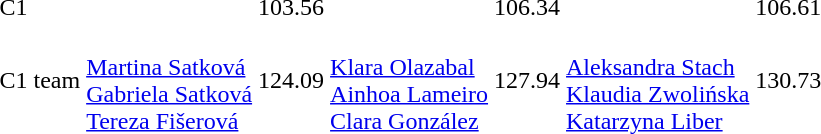<table>
<tr>
<td>C1</td>
<td></td>
<td>103.56</td>
<td></td>
<td>106.34</td>
<td></td>
<td>106.61</td>
</tr>
<tr>
<td>C1 team</td>
<td><br><a href='#'>Martina Satková</a><br><a href='#'>Gabriela Satková</a><br><a href='#'>Tereza Fišerová</a></td>
<td>124.09</td>
<td><br><a href='#'>Klara Olazabal</a><br><a href='#'>Ainhoa Lameiro</a><br><a href='#'>Clara González</a></td>
<td>127.94</td>
<td><br><a href='#'>Aleksandra Stach</a><br><a href='#'>Klaudia Zwolińska</a><br><a href='#'>Katarzyna Liber</a></td>
<td>130.73</td>
</tr>
</table>
